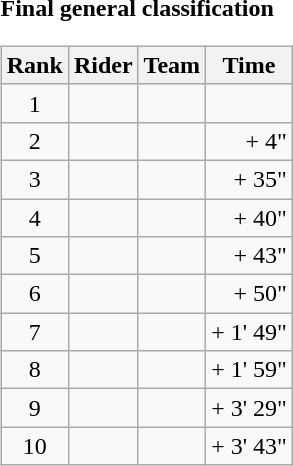<table>
<tr>
<td><strong>Final general classification</strong><br><table class="wikitable">
<tr>
<th scope="col">Rank</th>
<th scope="col">Rider</th>
<th scope="col">Team</th>
<th scope="col">Time</th>
</tr>
<tr>
<td style="text-align:center;">1</td>
<td></td>
<td></td>
<td style="text-align:right;"></td>
</tr>
<tr>
<td style="text-align:center;">2</td>
<td></td>
<td></td>
<td style="text-align:right;">+ 4"</td>
</tr>
<tr>
<td style="text-align:center;">3</td>
<td></td>
<td></td>
<td style="text-align:right;">+ 35"</td>
</tr>
<tr>
<td style="text-align:center;">4</td>
<td></td>
<td></td>
<td style="text-align:right;">+ 40"</td>
</tr>
<tr>
<td style="text-align:center;">5</td>
<td></td>
<td></td>
<td style="text-align:right;">+ 43"</td>
</tr>
<tr>
<td style="text-align:center;">6</td>
<td></td>
<td></td>
<td style="text-align:right;">+ 50"</td>
</tr>
<tr>
<td style="text-align:center;">7</td>
<td></td>
<td></td>
<td style="text-align:right;">+ 1' 49"</td>
</tr>
<tr>
<td style="text-align:center;">8</td>
<td></td>
<td></td>
<td style="text-align:right;">+ 1' 59"</td>
</tr>
<tr>
<td style="text-align:center;">9</td>
<td></td>
<td></td>
<td style="text-align:right;">+ 3' 29"</td>
</tr>
<tr>
<td style="text-align:center;">10</td>
<td></td>
<td></td>
<td style="text-align:right;">+ 3' 43"</td>
</tr>
</table>
</td>
</tr>
</table>
